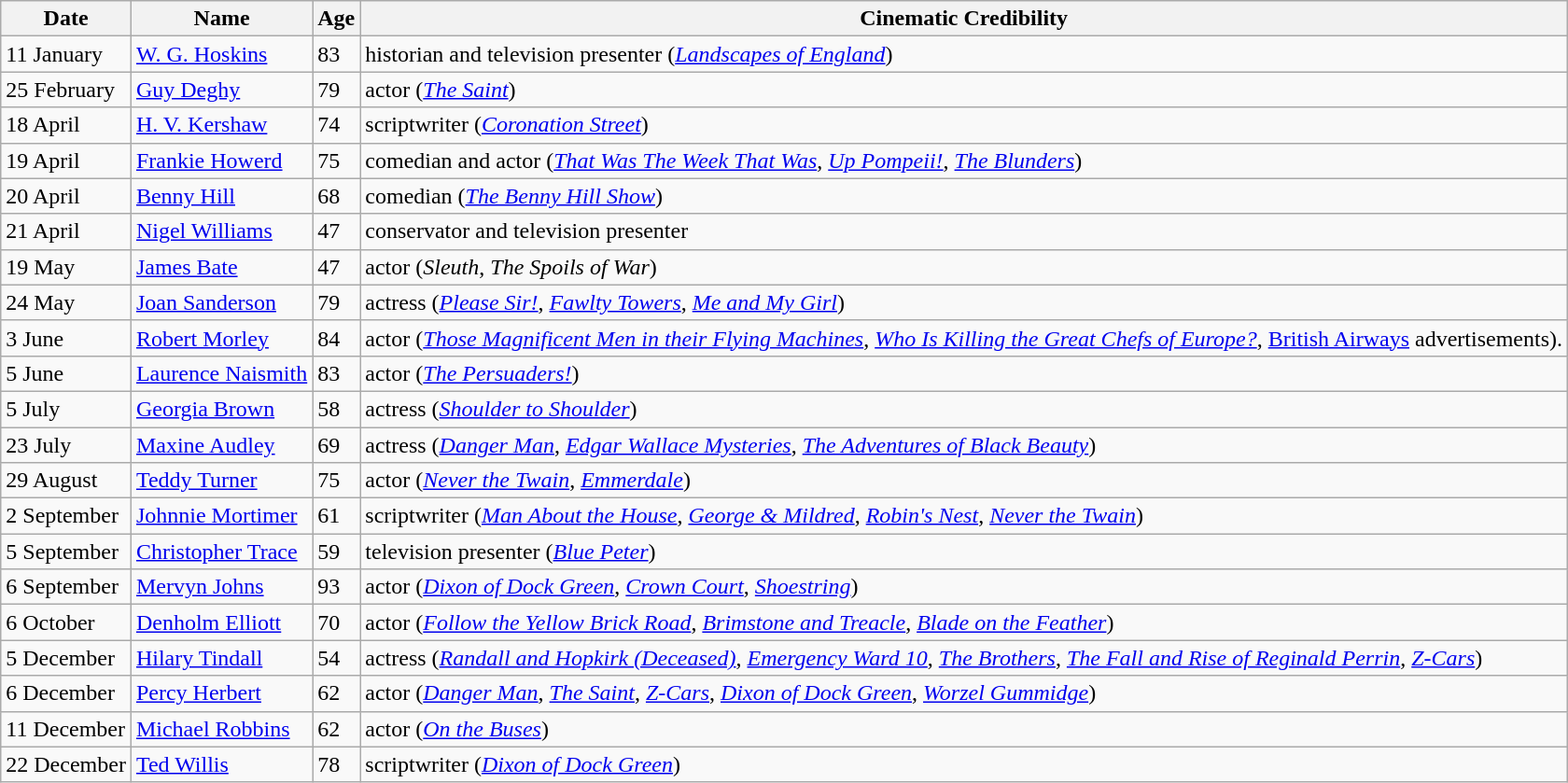<table class="wikitable">
<tr ">
<th>Date</th>
<th>Name</th>
<th>Age</th>
<th>Cinematic Credibility</th>
</tr>
<tr>
<td>11 January</td>
<td><a href='#'>W. G. Hoskins</a></td>
<td>83</td>
<td>historian and television presenter (<em><a href='#'>Landscapes of England</a></em>)</td>
</tr>
<tr>
<td>25 February</td>
<td><a href='#'>Guy Deghy</a></td>
<td>79</td>
<td>actor (<em><a href='#'>The Saint</a></em>)</td>
</tr>
<tr>
<td>18 April</td>
<td><a href='#'>H. V. Kershaw</a></td>
<td>74</td>
<td>scriptwriter (<em><a href='#'>Coronation Street</a></em>)</td>
</tr>
<tr>
<td>19 April</td>
<td><a href='#'>Frankie Howerd</a></td>
<td>75</td>
<td>comedian and actor (<em><a href='#'>That Was The Week That Was</a></em>, <em><a href='#'>Up Pompeii!</a></em>, <em><a href='#'>The Blunders</a></em>)</td>
</tr>
<tr>
<td>20 April</td>
<td><a href='#'>Benny Hill</a></td>
<td>68</td>
<td>comedian (<em><a href='#'>The Benny Hill Show</a></em>)</td>
</tr>
<tr>
<td>21 April</td>
<td><a href='#'>Nigel Williams</a></td>
<td>47</td>
<td>conservator and television presenter</td>
</tr>
<tr>
<td>19 May</td>
<td><a href='#'>James Bate</a></td>
<td>47</td>
<td>actor (<em>Sleuth</em>, <em>The Spoils of War</em>)</td>
</tr>
<tr>
<td>24 May</td>
<td><a href='#'>Joan Sanderson</a></td>
<td>79</td>
<td>actress (<em><a href='#'>Please Sir!</a></em>, <em><a href='#'>Fawlty Towers</a></em>, <em><a href='#'>Me and My Girl</a></em>)</td>
</tr>
<tr>
<td>3 June</td>
<td><a href='#'>Robert Morley</a></td>
<td>84</td>
<td>actor (<em><a href='#'>Those Magnificent Men in their Flying Machines</a></em>, <em><a href='#'>Who Is Killing the Great Chefs of Europe?</a></em>, <a href='#'>British Airways</a> advertisements).</td>
</tr>
<tr>
<td>5 June</td>
<td><a href='#'>Laurence Naismith</a></td>
<td>83</td>
<td>actor (<em><a href='#'>The Persuaders!</a></em>)</td>
</tr>
<tr>
<td>5 July</td>
<td><a href='#'>Georgia Brown</a></td>
<td>58</td>
<td>actress (<em><a href='#'>Shoulder to Shoulder</a></em>)</td>
</tr>
<tr>
<td>23 July</td>
<td><a href='#'>Maxine Audley</a></td>
<td>69</td>
<td>actress (<em><a href='#'>Danger Man</a></em>, <em><a href='#'>Edgar Wallace Mysteries</a></em>, <em><a href='#'>The Adventures of Black Beauty</a></em>)</td>
</tr>
<tr>
<td>29 August</td>
<td><a href='#'>Teddy Turner</a></td>
<td>75</td>
<td>actor (<em><a href='#'>Never the Twain</a></em>, <em><a href='#'>Emmerdale</a></em>)</td>
</tr>
<tr>
<td>2 September</td>
<td><a href='#'>Johnnie Mortimer</a></td>
<td>61</td>
<td>scriptwriter (<em><a href='#'>Man About the House</a></em>, <em><a href='#'>George & Mildred</a></em>, <em><a href='#'>Robin's Nest</a></em>, <em><a href='#'>Never the Twain</a></em>)</td>
</tr>
<tr>
<td>5 September</td>
<td><a href='#'>Christopher Trace</a></td>
<td>59</td>
<td>television presenter (<em><a href='#'>Blue Peter</a></em>)</td>
</tr>
<tr>
<td>6 September</td>
<td><a href='#'>Mervyn Johns</a></td>
<td>93</td>
<td>actor (<em><a href='#'>Dixon of Dock Green</a></em>, <em><a href='#'>Crown Court</a></em>, <em><a href='#'>Shoestring</a></em>)</td>
</tr>
<tr>
<td>6 October</td>
<td><a href='#'>Denholm Elliott</a></td>
<td>70</td>
<td>actor (<em><a href='#'>Follow the Yellow Brick Road</a></em>, <em><a href='#'>Brimstone and Treacle</a></em>, <em><a href='#'>Blade on the Feather</a></em>)</td>
</tr>
<tr>
<td>5 December</td>
<td><a href='#'>Hilary Tindall</a></td>
<td>54</td>
<td>actress (<em><a href='#'>Randall and Hopkirk (Deceased)</a></em>, <em><a href='#'>Emergency Ward 10</a></em>, <em><a href='#'>The Brothers</a></em>, <em><a href='#'>The Fall and Rise of Reginald Perrin</a></em>, <em><a href='#'>Z-Cars</a></em>)</td>
</tr>
<tr>
<td>6 December</td>
<td><a href='#'>Percy Herbert</a></td>
<td>62</td>
<td>actor (<em><a href='#'>Danger Man</a></em>, <em><a href='#'>The Saint</a></em>, <em><a href='#'>Z-Cars</a></em>, <em><a href='#'>Dixon of Dock Green</a></em>, <em><a href='#'>Worzel Gummidge</a></em>)</td>
</tr>
<tr>
<td>11 December</td>
<td><a href='#'>Michael Robbins</a></td>
<td>62</td>
<td>actor (<em><a href='#'>On the Buses</a></em>)</td>
</tr>
<tr>
<td>22 December</td>
<td><a href='#'>Ted Willis</a></td>
<td>78</td>
<td>scriptwriter (<em><a href='#'>Dixon of Dock Green</a></em>)</td>
</tr>
</table>
